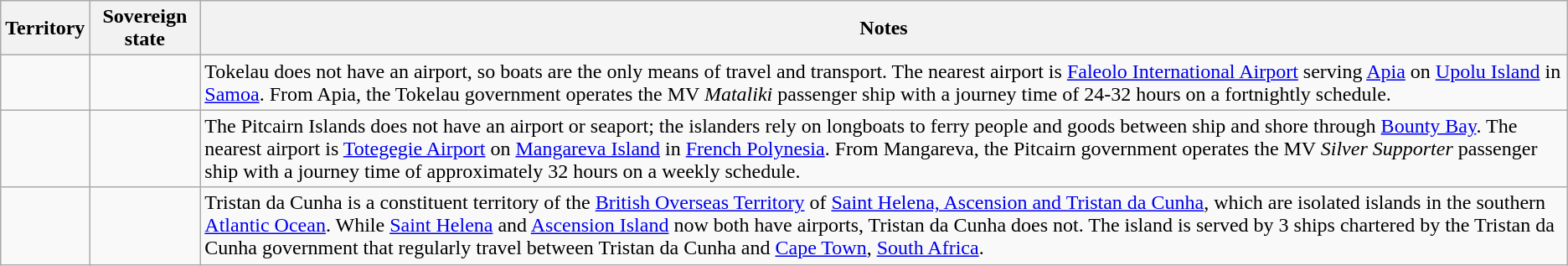<table class="wikitable">
<tr>
<th>Territory</th>
<th>Sovereign state</th>
<th>Notes</th>
</tr>
<tr>
<td></td>
<td></td>
<td>Tokelau does not have an airport, so boats are the only means of travel and transport. The nearest airport is <a href='#'>Faleolo International Airport</a> serving <a href='#'>Apia</a> on <a href='#'>Upolu Island</a> in <a href='#'>Samoa</a>. From Apia, the Tokelau government operates the MV <em>Mataliki</em> passenger ship with a journey time of 24-32 hours on a fortnightly schedule.</td>
</tr>
<tr>
<td></td>
<td></td>
<td>The Pitcairn Islands does not have an airport or seaport; the islanders rely on longboats to ferry people and goods between ship and shore through <a href='#'>Bounty Bay</a>. The nearest airport is <a href='#'>Totegegie Airport</a> on <a href='#'>Mangareva Island</a> in <a href='#'>French Polynesia</a>. From Mangareva, the Pitcairn government operates the MV <em>Silver Supporter</em> passenger ship with a journey time of approximately 32 hours on a weekly schedule.</td>
</tr>
<tr>
<td></td>
<td></td>
<td>Tristan da Cunha is a constituent territory of the <a href='#'>British Overseas Territory</a> of <a href='#'>Saint Helena, Ascension and Tristan da Cunha</a>, which are isolated islands in the southern <a href='#'>Atlantic Ocean</a>. While <a href='#'>Saint Helena</a> and <a href='#'>Ascension Island</a> now both have airports, Tristan da Cunha does not. The island is served by 3 ships chartered by the Tristan da Cunha government that regularly travel between Tristan da Cunha and <a href='#'>Cape Town</a>, <a href='#'>South Africa</a>.</td>
</tr>
</table>
